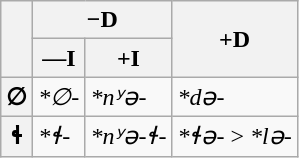<table class="wikitable">
<tr>
<th rowspan="2"> </th>
<th colspan="2">−D</th>
<th rowspan="2">+D</th>
</tr>
<tr>
<th>—I</th>
<th>+I</th>
</tr>
<tr>
<th>∅</th>
<td><em>*∅-</em></td>
<td><em>*nʸə-</em></td>
<td><em>*də-</em></td>
</tr>
<tr>
<th>ɬ</th>
<td><em>*ɬ-</em></td>
<td><em>*nʸə-ɬ-</em></td>
<td><em>*ɬə-</em> > <em>*lə-</em></td>
</tr>
</table>
